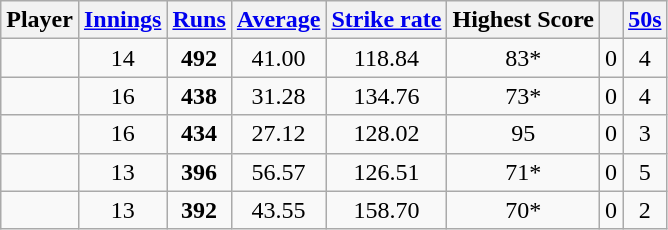<table class="wikitable sortable" style="text-align: center;">
<tr>
<th>Player</th>
<th><a href='#'>Innings</a></th>
<th><a href='#'>Runs</a></th>
<th><a href='#'>Average</a></th>
<th><a href='#'>Strike rate</a></th>
<th>Highest Score</th>
<th></th>
<th><a href='#'>50s</a></th>
</tr>
<tr>
<td></td>
<td>14</td>
<td><strong>492</strong></td>
<td>41.00</td>
<td>118.84</td>
<td>83*</td>
<td>0</td>
<td>4</td>
</tr>
<tr>
<td></td>
<td>16</td>
<td><strong>438</strong></td>
<td>31.28</td>
<td>134.76</td>
<td>73*</td>
<td>0</td>
<td>4</td>
</tr>
<tr>
<td></td>
<td>16</td>
<td><strong>434</strong></td>
<td>27.12</td>
<td>128.02</td>
<td>95</td>
<td>0</td>
<td>3</td>
</tr>
<tr>
<td></td>
<td>13</td>
<td><strong>396</strong></td>
<td>56.57</td>
<td>126.51</td>
<td>71*</td>
<td>0</td>
<td>5</td>
</tr>
<tr>
<td></td>
<td>13</td>
<td><strong>392</strong></td>
<td>43.55</td>
<td>158.70</td>
<td>70*</td>
<td>0</td>
<td>2</td>
</tr>
</table>
